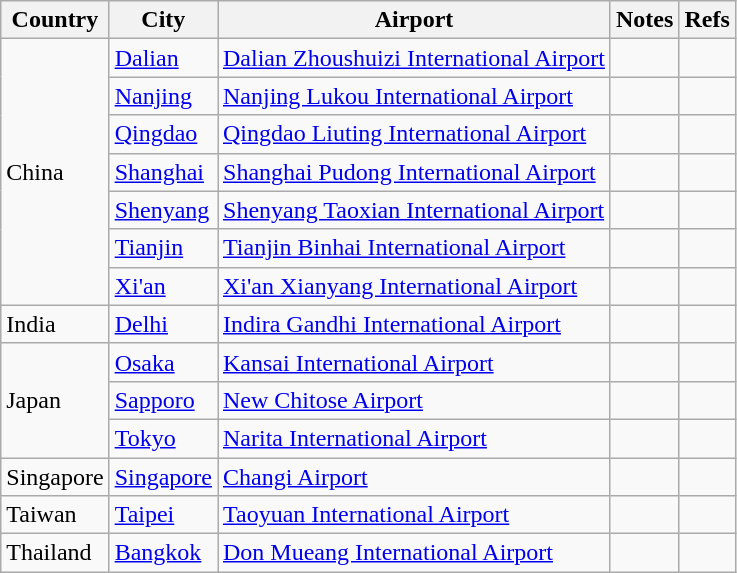<table class="wikitable">
<tr>
<th>Country</th>
<th>City</th>
<th>Airport</th>
<th>Notes</th>
<th>Refs</th>
</tr>
<tr>
<td rowspan="7">China</td>
<td><a href='#'>Dalian</a></td>
<td><a href='#'>Dalian Zhoushuizi International Airport</a></td>
<td></td>
<td align=center></td>
</tr>
<tr>
<td><a href='#'>Nanjing</a></td>
<td><a href='#'>Nanjing Lukou International Airport</a></td>
<td align=center></td>
<td align=center></td>
</tr>
<tr>
<td><a href='#'>Qingdao</a></td>
<td><a href='#'>Qingdao Liuting International Airport</a></td>
<td align=center></td>
<td align=center></td>
</tr>
<tr>
<td><a href='#'>Shanghai</a></td>
<td><a href='#'>Shanghai Pudong International Airport</a></td>
<td align=center></td>
<td align=center></td>
</tr>
<tr>
<td><a href='#'>Shenyang</a></td>
<td><a href='#'>Shenyang Taoxian International Airport</a></td>
<td align=center></td>
<td align=center></td>
</tr>
<tr>
<td><a href='#'>Tianjin</a></td>
<td><a href='#'>Tianjin Binhai International Airport</a></td>
<td align=center></td>
<td align=center></td>
</tr>
<tr>
<td><a href='#'>Xi'an</a></td>
<td><a href='#'>Xi'an Xianyang International Airport</a></td>
<td align=center></td>
<td align=center></td>
</tr>
<tr>
<td>India</td>
<td><a href='#'>Delhi</a></td>
<td><a href='#'>Indira Gandhi International Airport</a></td>
<td align=center></td>
<td align=center></td>
</tr>
<tr>
<td rowspan="3">Japan</td>
<td><a href='#'>Osaka</a></td>
<td><a href='#'>Kansai International Airport</a></td>
<td align=center></td>
<td align=center></td>
</tr>
<tr>
<td><a href='#'>Sapporo</a></td>
<td><a href='#'>New Chitose Airport</a></td>
<td align=center></td>
<td align=center></td>
</tr>
<tr>
<td><a href='#'>Tokyo</a></td>
<td><a href='#'>Narita International Airport</a></td>
<td align=center></td>
<td align=center></td>
</tr>
<tr>
<td>Singapore</td>
<td><a href='#'>Singapore</a></td>
<td><a href='#'>Changi Airport</a></td>
<td></td>
<td align=center></td>
</tr>
<tr>
<td>Taiwan</td>
<td><a href='#'>Taipei</a></td>
<td><a href='#'>Taoyuan International Airport</a></td>
<td align=center></td>
<td align=center></td>
</tr>
<tr>
<td>Thailand</td>
<td><a href='#'>Bangkok</a></td>
<td><a href='#'>Don Mueang International Airport</a></td>
<td></td>
<td align=center></td>
</tr>
</table>
